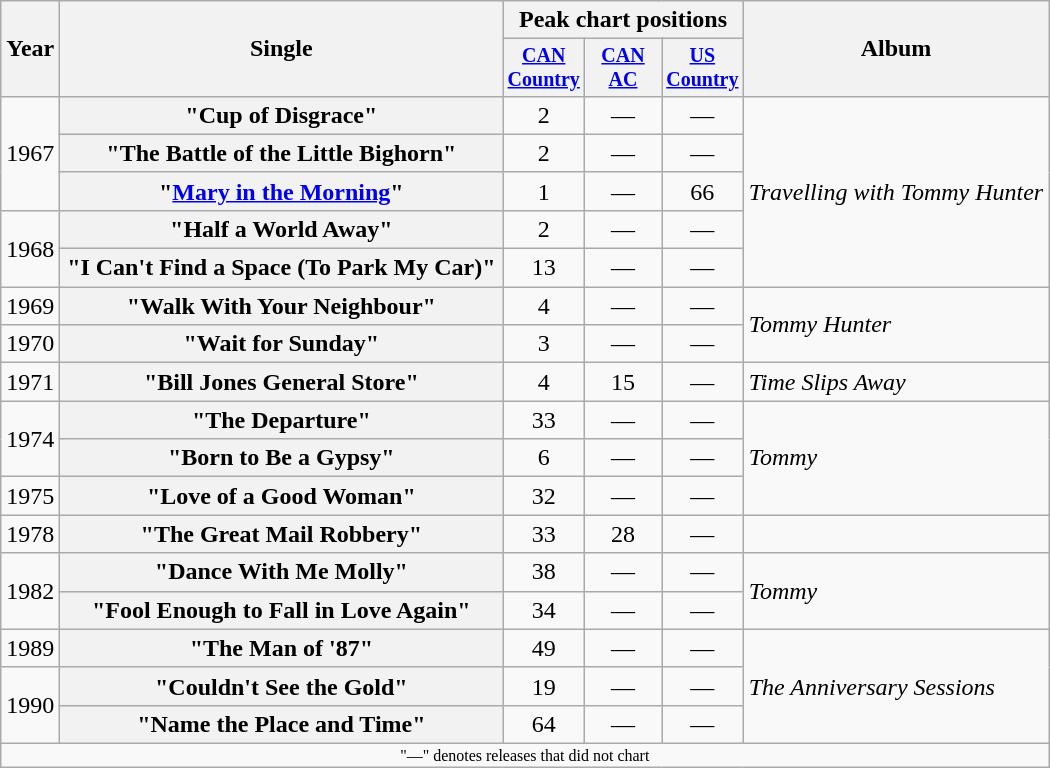<table class="wikitable plainrowheaders" style="text-align:center;">
<tr>
<th rowspan="2">Year</th>
<th rowspan="2" style="width:18em;">Single</th>
<th colspan="3">Peak chart positions</th>
<th rowspan="2">Album</th>
</tr>
<tr style="font-size:smaller;">
<th width="45"><a href='#'>CAN Country</a></th>
<th width="45"><a href='#'>CAN AC</a></th>
<th width="45"><a href='#'>US Country</a></th>
</tr>
<tr>
<td rowspan="3">1967</td>
<th scope="row">"Cup of Disgrace"</th>
<td>2</td>
<td>—</td>
<td>—</td>
<td align="left" rowspan="5"><em>Travelling with Tommy Hunter</em></td>
</tr>
<tr>
<th scope="row">"The Battle of the Little Bighorn"</th>
<td>2</td>
<td>—</td>
<td>—</td>
</tr>
<tr>
<th scope="row">"<a href='#'>Mary in the Morning</a>"</th>
<td>1</td>
<td>—</td>
<td>66</td>
</tr>
<tr>
<td rowspan="2">1968</td>
<th scope="row">"Half a World Away"</th>
<td>2</td>
<td>—</td>
<td>—</td>
</tr>
<tr>
<th scope="row">"I Can't Find a Space (To Park My Car)"</th>
<td>13</td>
<td>—</td>
<td>—</td>
</tr>
<tr>
<td>1969</td>
<th scope="row">"Walk With Your Neighbour"</th>
<td>4</td>
<td>—</td>
<td>—</td>
<td align="left" rowspan="2"><em>Tommy Hunter</em> </td>
</tr>
<tr>
<td>1970</td>
<th scope="row">"Wait for Sunday"</th>
<td>3</td>
<td>—</td>
<td>—</td>
</tr>
<tr>
<td>1971</td>
<th scope="row">"Bill Jones General Store"</th>
<td>4</td>
<td>15</td>
<td>—</td>
<td align="left"><em>Time Slips Away</em></td>
</tr>
<tr>
<td rowspan="2">1974</td>
<th scope="row">"The Departure"</th>
<td>33</td>
<td>—</td>
<td>—</td>
<td align="left" rowspan="3"><em>Tommy</em> </td>
</tr>
<tr>
<th scope="row">"Born to Be a Gypsy"</th>
<td>6</td>
<td>—</td>
<td>—</td>
</tr>
<tr>
<td>1975</td>
<th scope="row">"Love of a Good Woman"</th>
<td>32</td>
<td>—</td>
<td>—</td>
</tr>
<tr>
<td>1978</td>
<th scope="row">"The Great Mail Robbery"</th>
<td>33</td>
<td>28</td>
<td>—</td>
<td></td>
</tr>
<tr>
<td rowspan="2">1982</td>
<th scope="row">"Dance With Me Molly"</th>
<td>38</td>
<td>—</td>
<td>—</td>
<td align="left" rowspan="2"><em>Tommy</em> </td>
</tr>
<tr>
<th scope="row">"Fool Enough to Fall in Love Again"</th>
<td>34</td>
<td>—</td>
<td>—</td>
</tr>
<tr>
<td>1989</td>
<th scope="row">"The Man of '87"</th>
<td>49</td>
<td>—</td>
<td>—</td>
<td align="left" rowspan="3"><em>The Anniversary Sessions</em></td>
</tr>
<tr>
<td rowspan="2">1990</td>
<th scope="row">"Couldn't See the Gold" </th>
<td>19</td>
<td>—</td>
<td>—</td>
</tr>
<tr>
<th scope="row">"Name the Place and Time"</th>
<td>64</td>
<td>—</td>
<td>—</td>
</tr>
<tr>
<td colspan="6" style="font-size:8pt">"—" denotes releases that did not chart</td>
</tr>
</table>
